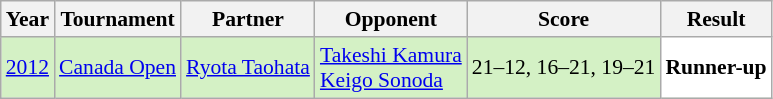<table class="sortable wikitable" style="font-size: 90%;">
<tr>
<th>Year</th>
<th>Tournament</th>
<th>Partner</th>
<th>Opponent</th>
<th>Score</th>
<th>Result</th>
</tr>
<tr style="background:#D4F1C5">
<td align="center"><a href='#'>2012</a></td>
<td align="left"><a href='#'>Canada Open</a></td>
<td align="left"> <a href='#'>Ryota Taohata</a></td>
<td align="left"> <a href='#'>Takeshi Kamura</a> <br>  <a href='#'>Keigo Sonoda</a></td>
<td align="left">21–12, 16–21, 19–21</td>
<td style="text-align:left; background:white"> <strong>Runner-up</strong></td>
</tr>
</table>
